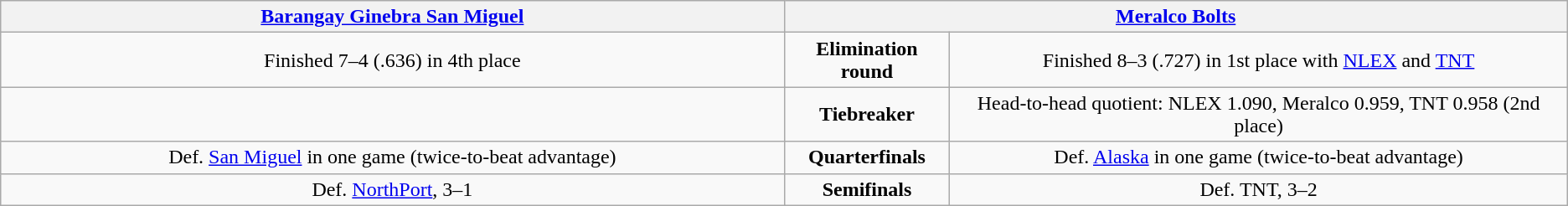<table class=wikitable style="text-align:center">
<tr>
<th colspan=2 width=45%><a href='#'>Barangay Ginebra San Miguel</a></th>
<th colspan=2 width=45%><a href='#'>Meralco Bolts</a></th>
</tr>
<tr>
<td>Finished 7–4 (.636) in 4th place</td>
<td colspan="2"><strong>Elimination round</strong></td>
<td>Finished 8–3 (.727) in 1st place with <a href='#'>NLEX</a> and <a href='#'>TNT</a></td>
</tr>
<tr>
<td></td>
<td colspan=2><strong>Tiebreaker</strong></td>
<td>Head-to-head quotient: NLEX 1.090, Meralco 0.959, TNT 0.958 (2nd place)</td>
</tr>
<tr>
<td>Def. <a href='#'>San Miguel</a> in one game (twice-to-beat advantage)</td>
<td colspan=2><strong>Quarterfinals</strong></td>
<td>Def. <a href='#'>Alaska</a> in one game (twice-to-beat advantage)</td>
</tr>
<tr>
<td>Def. <a href='#'>NorthPort</a>, 3–1</td>
<td colspan=2><strong>Semifinals</strong></td>
<td>Def. TNT, 3–2</td>
</tr>
</table>
